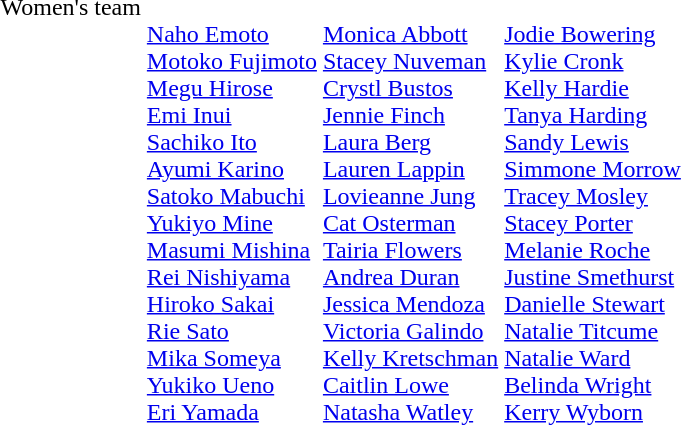<table>
<tr valign="top">
<td>Women's team<br></td>
<td><br><a href='#'>Naho Emoto</a><br> <a href='#'>Motoko Fujimoto</a><br> <a href='#'>Megu Hirose</a><br> <a href='#'>Emi Inui</a><br> <a href='#'>Sachiko Ito</a><br> <a href='#'>Ayumi Karino</a><br> <a href='#'>Satoko Mabuchi</a><br> <a href='#'>Yukiyo Mine</a><br> <a href='#'>Masumi Mishina</a><br> <a href='#'>Rei Nishiyama</a><br> <a href='#'>Hiroko Sakai</a><br> <a href='#'>Rie Sato</a><br> <a href='#'>Mika Someya</a><br> <a href='#'>Yukiko Ueno</a><br> <a href='#'>Eri Yamada</a></td>
<td><br><a href='#'>Monica Abbott</a><br> <a href='#'>Stacey Nuveman</a><br> <a href='#'>Crystl Bustos</a><br> <a href='#'>Jennie Finch</a><br> <a href='#'>Laura Berg</a><br> <a href='#'>Lauren Lappin</a><br> <a href='#'>Lovieanne Jung</a><br> <a href='#'>Cat Osterman</a><br> <a href='#'>Tairia Flowers</a><br> <a href='#'>Andrea Duran</a><br> <a href='#'>Jessica Mendoza</a><br> <a href='#'>Victoria Galindo</a><br> <a href='#'>Kelly Kretschman</a><br> <a href='#'>Caitlin Lowe</a><br> <a href='#'>Natasha Watley</a></td>
<td><br><a href='#'>Jodie Bowering</a><br> <a href='#'>Kylie Cronk</a><br> <a href='#'>Kelly Hardie</a><br> <a href='#'>Tanya Harding</a><br> <a href='#'>Sandy Lewis</a><br> <a href='#'>Simmone Morrow</a><br> <a href='#'>Tracey Mosley</a><br> <a href='#'>Stacey Porter</a><br> <a href='#'>Melanie Roche</a><br> <a href='#'>Justine Smethurst</a><br> <a href='#'>Danielle Stewart</a><br> <a href='#'>Natalie Titcume</a><br> <a href='#'>Natalie Ward</a><br> <a href='#'>Belinda Wright</a><br> <a href='#'>Kerry Wyborn</a></td>
</tr>
</table>
